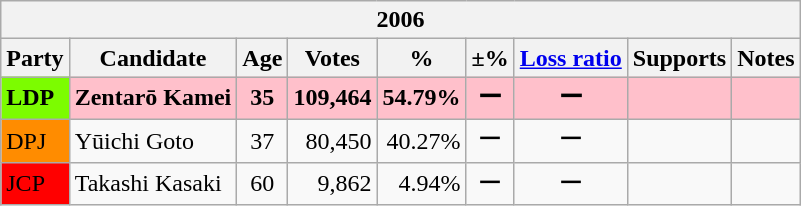<table class="wikitable">
<tr>
<th colspan="9">2006</th>
</tr>
<tr>
<th>Party</th>
<th>Candidate</th>
<th>Age</th>
<th>Votes</th>
<th>%</th>
<th>±%</th>
<th><a href='#'>Loss ratio</a></th>
<th>Supports</th>
<th>Notes</th>
</tr>
<tr>
<td style="background:lawngreen;"><strong>LDP</strong></td>
<td style="background:pink;"><strong>Zentarō Kamei</strong></td>
<td style="background:pink;text-align:center"><strong>35</strong></td>
<td style="background:pink;text-align:right"><strong>109,464</strong></td>
<td style="background:pink;text-align:right"><strong>54.79%</strong></td>
<td style="background:pink;text-align:center"><strong>ー</strong></td>
<td style="background:pink;text-align:center"><strong>ー</strong></td>
<td style="background:pink;"></td>
<td style="background:pink;"></td>
</tr>
<tr>
<td style="background:darkorange;">DPJ</td>
<td>Yūichi Goto</td>
<td style="text-align:center">37</td>
<td style="text-align:right">80,450</td>
<td style="text-align:right">40.27%</td>
<td style="text-align:center">ー</td>
<td style="text-align:center">ー</td>
<td></td>
<td></td>
</tr>
<tr>
<td style="background:red;">JCP</td>
<td>Takashi Kasaki</td>
<td style="text-align:center">60</td>
<td style="text-align:right">9,862</td>
<td style="text-align:right">4.94%</td>
<td style="text-align:center">ー</td>
<td style="text-align:center">ー</td>
<td></td>
<td></td>
</tr>
</table>
